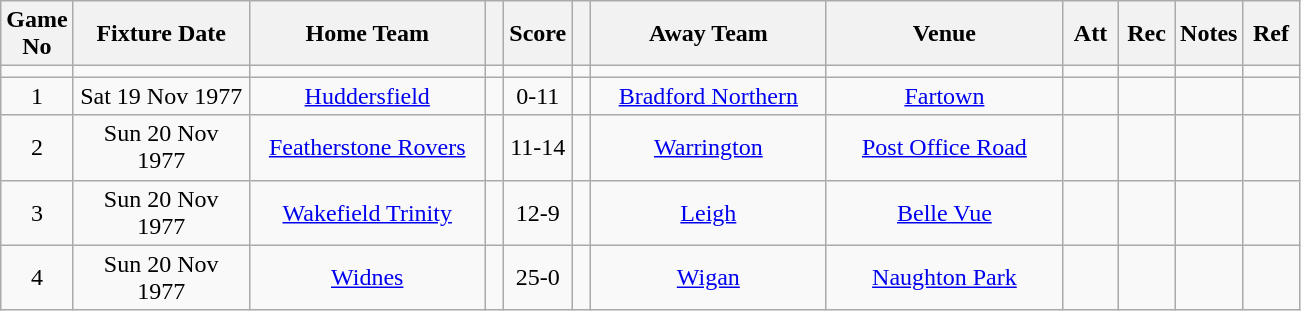<table class="wikitable" style="text-align:center;">
<tr>
<th width=10 abbr="No">Game No</th>
<th width=110 abbr="Date">Fixture Date</th>
<th width=150 abbr="Home Team">Home Team</th>
<th width=5 abbr="space"></th>
<th width=20 abbr="Score">Score</th>
<th width=5 abbr="space"></th>
<th width=150 abbr="Away Team">Away Team</th>
<th width=150 abbr="Venue">Venue</th>
<th width=30 abbr="Att">Att</th>
<th width=30 abbr="Rec">Rec</th>
<th width=20 abbr="Notes">Notes</th>
<th width=30 abbr="Ref">Ref</th>
</tr>
<tr>
<td></td>
<td></td>
<td></td>
<td></td>
<td></td>
<td></td>
<td></td>
<td></td>
<td></td>
<td></td>
<td></td>
</tr>
<tr>
<td>1</td>
<td>Sat 19 Nov 1977</td>
<td><a href='#'>Huddersfield</a></td>
<td></td>
<td>0-11</td>
<td></td>
<td><a href='#'>Bradford Northern</a></td>
<td><a href='#'>Fartown</a></td>
<td></td>
<td></td>
<td></td>
<td></td>
</tr>
<tr>
<td>2</td>
<td>Sun 20 Nov 1977</td>
<td><a href='#'>Featherstone Rovers</a></td>
<td></td>
<td>11-14</td>
<td></td>
<td><a href='#'>Warrington</a></td>
<td><a href='#'>Post Office Road</a></td>
<td></td>
<td></td>
<td></td>
<td></td>
</tr>
<tr>
<td>3</td>
<td>Sun 20 Nov 1977</td>
<td><a href='#'>Wakefield Trinity</a></td>
<td></td>
<td>12-9</td>
<td></td>
<td><a href='#'>Leigh</a></td>
<td><a href='#'>Belle Vue</a></td>
<td></td>
<td></td>
<td></td>
<td></td>
</tr>
<tr>
<td>4</td>
<td>Sun 20 Nov 1977</td>
<td><a href='#'>Widnes</a></td>
<td></td>
<td>25-0</td>
<td></td>
<td><a href='#'>Wigan</a></td>
<td><a href='#'>Naughton Park</a></td>
<td></td>
<td></td>
<td></td>
<td></td>
</tr>
</table>
